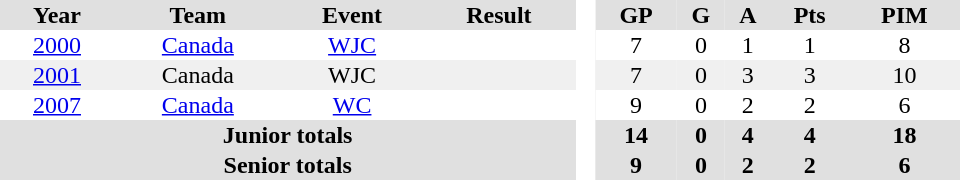<table border="0" cellpadding="1" cellspacing="0" style="text-align:center; width:40em">
<tr align="centre" style="background:#e0e0e0;">
<th>Year</th>
<th>Team</th>
<th>Event</th>
<th>Result</th>
<th rowspan="99" style="background:#fff;"> </th>
<th>GP</th>
<th>G</th>
<th>A</th>
<th>Pts</th>
<th>PIM</th>
</tr>
<tr>
<td><a href='#'>2000</a></td>
<td><a href='#'>Canada</a></td>
<td><a href='#'>WJC</a></td>
<td></td>
<td>7</td>
<td>0</td>
<td>1</td>
<td>1</td>
<td>8</td>
</tr>
<tr bgcolor="#f0f0f0">
<td><a href='#'>2001</a></td>
<td>Canada</td>
<td>WJC</td>
<td></td>
<td>7</td>
<td>0</td>
<td>3</td>
<td>3</td>
<td>10</td>
</tr>
<tr>
<td><a href='#'>2007</a></td>
<td><a href='#'>Canada</a></td>
<td><a href='#'>WC</a></td>
<td></td>
<td>9</td>
<td>0</td>
<td>2</td>
<td>2</td>
<td>6</td>
</tr>
<tr style="background:#e0e0e0;">
<th colspan="4">Junior totals</th>
<th>14</th>
<th>0</th>
<th>4</th>
<th>4</th>
<th>18</th>
</tr>
<tr style="background:#e0e0e0;">
<th colspan="4">Senior totals</th>
<th>9</th>
<th>0</th>
<th>2</th>
<th>2</th>
<th>6</th>
</tr>
</table>
